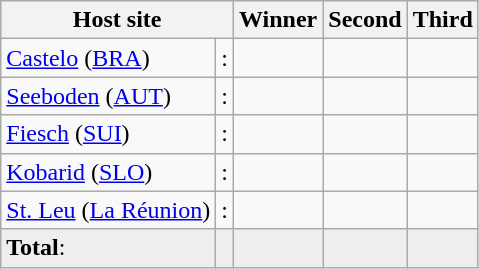<table class="wikitable">
<tr>
<th colspan=2>Host site</th>
<th>Winner</th>
<th>Second</th>
<th>Third</th>
</tr>
<tr>
<td><a href='#'>Castelo</a> (<a href='#'>BRA</a>)</td>
<td> :</td>
<td> <br> </td>
<td> <br> </td>
<td> <br> </td>
</tr>
<tr>
<td><a href='#'>Seeboden</a> (<a href='#'>AUT</a>)</td>
<td> :</td>
<td> <br> </td>
<td> <br> </td>
<td> <br> </td>
</tr>
<tr>
<td><a href='#'>Fiesch</a> (<a href='#'>SUI</a>)</td>
<td> :</td>
<td> <br> </td>
<td> <br> </td>
<td> <br> </td>
</tr>
<tr>
<td><a href='#'>Kobarid</a> (<a href='#'>SLO</a>)</td>
<td> :</td>
<td> <br> </td>
<td> <br> </td>
<td> <br> </td>
</tr>
<tr>
<td><a href='#'>St. Leu</a> (<a href='#'>La Réunion</a>)</td>
<td> :</td>
<td> <br> </td>
<td> <br> </td>
<td> <br> </td>
</tr>
<tr style="background:#eee;">
<td><strong>Total</strong>:</td>
<td></td>
<td><strong></strong> <br> <strong></strong></td>
<td><strong></strong> <br> <strong></strong></td>
<td><strong></strong> <br> <strong></strong></td>
</tr>
</table>
